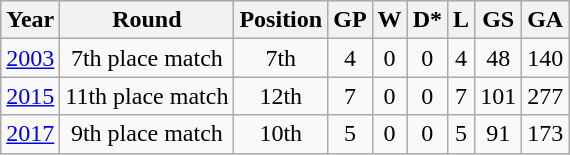<table class="wikitable" style="text-align: center;">
<tr>
<th>Year</th>
<th>Round</th>
<th>Position</th>
<th>GP</th>
<th>W</th>
<th>D*</th>
<th>L</th>
<th>GS</th>
<th>GA</th>
</tr>
<tr>
<td> <a href='#'>2003</a></td>
<td>7th place match</td>
<td>7th</td>
<td>4</td>
<td>0</td>
<td>0</td>
<td>4</td>
<td>48</td>
<td>140</td>
</tr>
<tr>
<td> <a href='#'>2015</a></td>
<td>11th place match</td>
<td>12th</td>
<td>7</td>
<td>0</td>
<td>0</td>
<td>7</td>
<td>101</td>
<td>277</td>
</tr>
<tr>
<td> <a href='#'>2017</a></td>
<td>9th place match</td>
<td>10th</td>
<td>5</td>
<td>0</td>
<td>0</td>
<td>5</td>
<td>91</td>
<td>173</td>
</tr>
</table>
